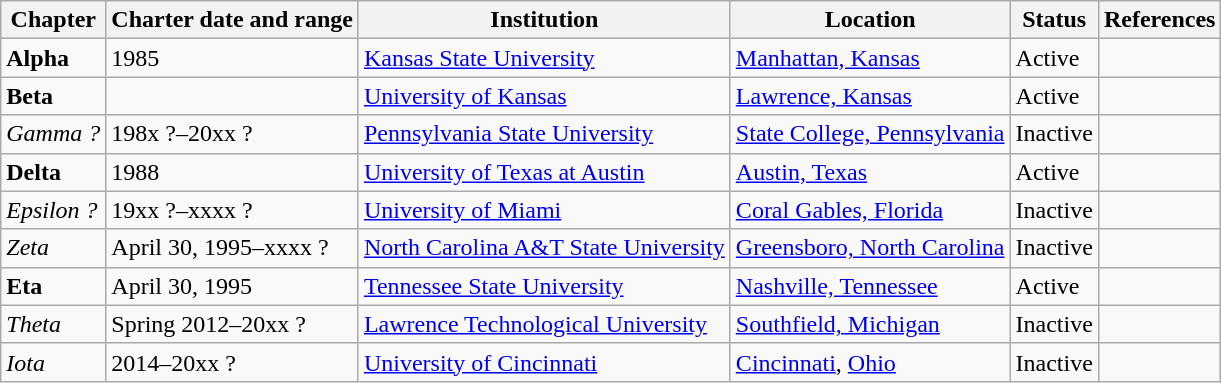<table class="wikitable sortable">
<tr>
<th>Chapter</th>
<th>Charter date and range</th>
<th>Institution</th>
<th>Location</th>
<th>Status</th>
<th>References</th>
</tr>
<tr>
<td><strong>Alpha</strong></td>
<td>1985</td>
<td><a href='#'>Kansas State University</a></td>
<td><a href='#'>Manhattan, Kansas</a></td>
<td>Active</td>
<td></td>
</tr>
<tr>
<td><strong>Beta</strong></td>
<td></td>
<td><a href='#'>University of Kansas</a></td>
<td><a href='#'>Lawrence, Kansas</a></td>
<td>Active</td>
<td></td>
</tr>
<tr>
<td><em>Gamma ?</em></td>
<td>198x ?–20xx ?</td>
<td><a href='#'>Pennsylvania State University</a></td>
<td><a href='#'>State College, Pennsylvania</a></td>
<td>Inactive</td>
<td></td>
</tr>
<tr>
<td><strong>Delta</strong></td>
<td>1988</td>
<td><a href='#'>University of Texas at Austin</a></td>
<td><a href='#'>Austin, Texas</a></td>
<td>Active</td>
<td></td>
</tr>
<tr>
<td><em>Epsilon ?</em></td>
<td>19xx ?–xxxx ?</td>
<td><a href='#'>University of Miami</a></td>
<td><a href='#'>Coral Gables, Florida</a></td>
<td>Inactive</td>
<td></td>
</tr>
<tr>
<td><em>Zeta</em></td>
<td>April 30, 1995–xxxx ?</td>
<td><a href='#'>North Carolina A&T State University</a></td>
<td><a href='#'>Greensboro, North Carolina</a></td>
<td>Inactive</td>
<td></td>
</tr>
<tr>
<td><strong>Eta</strong></td>
<td>April 30, 1995</td>
<td><a href='#'>Tennessee State University</a></td>
<td><a href='#'>Nashville, Tennessee</a></td>
<td>Active</td>
<td></td>
</tr>
<tr>
<td><em>Theta</em></td>
<td>Spring 2012–20xx ?</td>
<td><a href='#'>Lawrence Technological University</a></td>
<td><a href='#'>Southfield, Michigan</a></td>
<td>Inactive</td>
<td></td>
</tr>
<tr>
<td><em>Iota</em></td>
<td>2014–20xx ?</td>
<td><a href='#'>University of Cincinnati</a></td>
<td><a href='#'>Cincinnati</a>, <a href='#'>Ohio</a></td>
<td>Inactive</td>
<td></td>
</tr>
</table>
